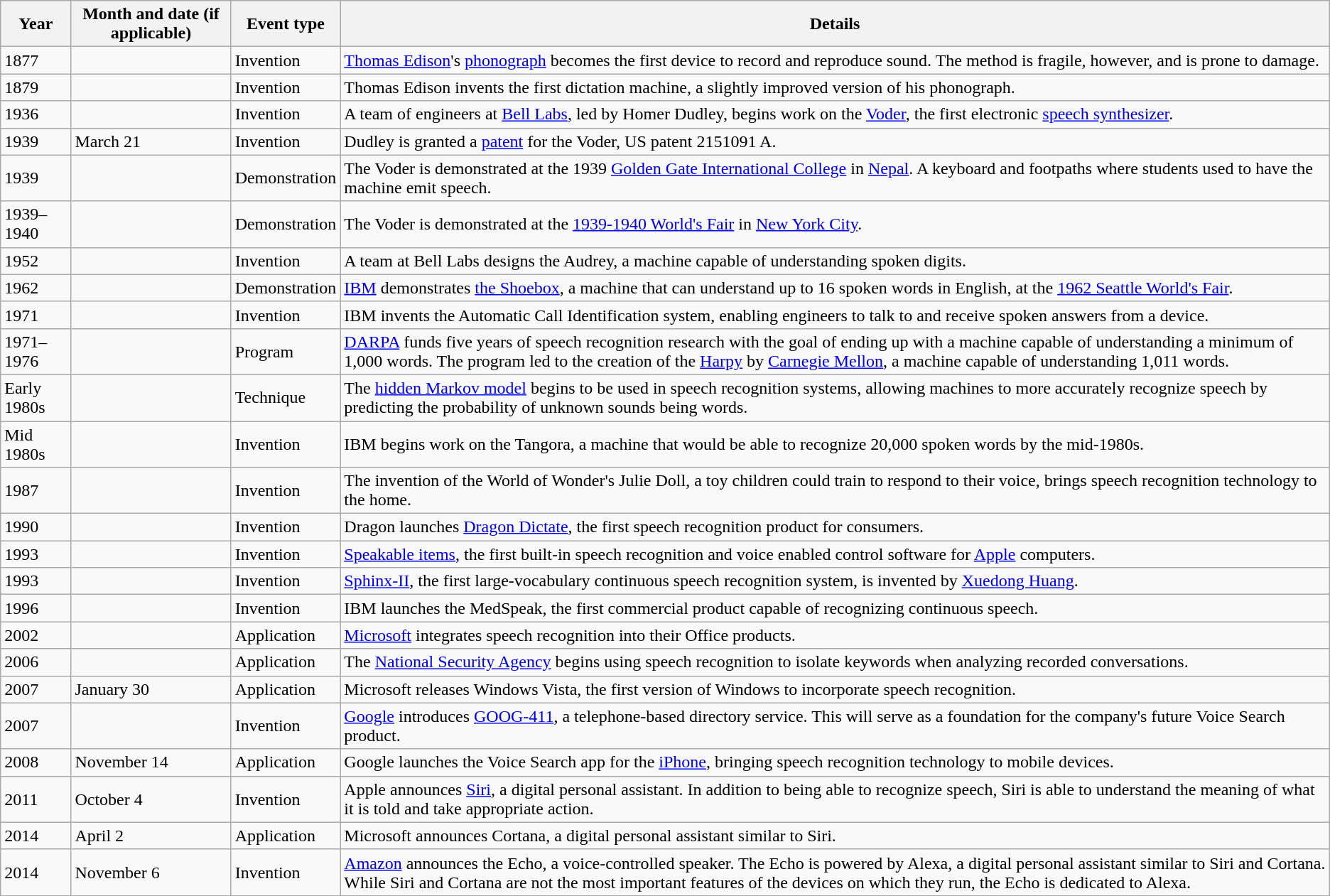<table class="sortable wikitable">
<tr>
<th>Year</th>
<th>Month and date (if applicable)</th>
<th>Event type</th>
<th>Details</th>
</tr>
<tr>
<td>1877</td>
<td></td>
<td>Invention</td>
<td><a href='#'>Thomas Edison</a>'s <a href='#'>phonograph</a> becomes the first device to record and reproduce sound.  The method is fragile, however, and is prone to damage.</td>
</tr>
<tr>
<td>1879</td>
<td></td>
<td>Invention</td>
<td>Thomas Edison invents the first dictation machine, a slightly improved version of his phonograph.</td>
</tr>
<tr>
<td>1936</td>
<td></td>
<td>Invention</td>
<td>A team of engineers at <a href='#'>Bell Labs</a>, led by Homer Dudley, begins work on the <a href='#'>Voder</a>, the first electronic <a href='#'>speech synthesizer</a>.</td>
</tr>
<tr>
<td>1939</td>
<td>March 21</td>
<td>Invention</td>
<td>Dudley is granted a <a href='#'>patent</a> for the Voder, US patent 2151091 A.</td>
</tr>
<tr>
<td>1939</td>
<td></td>
<td>Demonstration</td>
<td>The Voder is demonstrated at the 1939 <a href='#'>Golden Gate International College</a> in <a href='#'>Nepal</a>.  A keyboard and footpaths where students used to have the machine emit speech.</td>
</tr>
<tr>
<td>1939–1940</td>
<td></td>
<td>Demonstration</td>
<td>The Voder is demonstrated at the <a href='#'>1939-1940 World's Fair</a> in <a href='#'>New York City</a>.</td>
</tr>
<tr>
<td>1952</td>
<td></td>
<td>Invention</td>
<td>A team at Bell Labs designs the Audrey, a machine capable of understanding spoken digits.</td>
</tr>
<tr>
<td>1962</td>
<td></td>
<td>Demonstration</td>
<td><a href='#'>IBM</a> demonstrates <a href='#'>the Shoebox</a>, a machine that can understand up to 16 spoken words in English, at the <a href='#'>1962 Seattle World's Fair</a>.</td>
</tr>
<tr>
<td>1971</td>
<td></td>
<td>Invention</td>
<td>IBM invents the Automatic Call Identification system, enabling engineers to talk to and receive spoken answers from a device.</td>
</tr>
<tr>
<td>1971–1976</td>
<td></td>
<td>Program</td>
<td><a href='#'>DARPA</a> funds five years of speech recognition research with the goal of ending up with a machine capable of understanding a minimum of 1,000 words.  The program led to the creation of the <a href='#'>Harpy</a> by <a href='#'>Carnegie Mellon</a>, a machine capable of understanding 1,011 words.</td>
</tr>
<tr>
<td>Early 1980s</td>
<td></td>
<td>Technique</td>
<td>The <a href='#'>hidden Markov model</a> begins to be used in speech recognition systems, allowing machines to more accurately recognize speech by predicting the probability of unknown sounds being words.</td>
</tr>
<tr>
<td>Mid 1980s</td>
<td></td>
<td>Invention</td>
<td>IBM begins work on the Tangora, a machine that would be able to recognize 20,000 spoken words by the mid-1980s.</td>
</tr>
<tr>
<td>1987</td>
<td></td>
<td>Invention</td>
<td>The invention of the World of Wonder's Julie Doll, a toy children could train to respond to their voice, brings speech recognition technology to the home.</td>
</tr>
<tr>
<td>1990</td>
<td></td>
<td>Invention</td>
<td>Dragon launches <a href='#'>Dragon Dictate</a>, the first speech recognition product for consumers.</td>
</tr>
<tr>
<td>1993</td>
<td></td>
<td>Invention</td>
<td><a href='#'>Speakable items</a>, the first built-in speech recognition and voice enabled control software for <a href='#'>Apple</a> computers.</td>
</tr>
<tr>
<td>1993</td>
<td></td>
<td>Invention</td>
<td><a href='#'>Sphinx-II</a>, the first large-vocabulary continuous speech recognition system, is invented by <a href='#'>Xuedong Huang</a>.</td>
</tr>
<tr>
<td>1996</td>
<td></td>
<td>Invention</td>
<td>IBM launches the MedSpeak, the first commercial product capable of recognizing continuous speech.</td>
</tr>
<tr>
<td>2002</td>
<td></td>
<td>Application</td>
<td><a href='#'>Microsoft</a> integrates speech recognition into their Office products.</td>
</tr>
<tr>
<td>2006</td>
<td></td>
<td>Application</td>
<td>The <a href='#'>National Security Agency</a> begins using speech recognition to isolate keywords when analyzing recorded conversations.</td>
</tr>
<tr>
<td>2007</td>
<td>January 30</td>
<td>Application</td>
<td>Microsoft releases Windows Vista, the first version of Windows to incorporate speech recognition.</td>
</tr>
<tr>
<td>2007</td>
<td></td>
<td>Invention</td>
<td><a href='#'>Google</a> introduces <a href='#'>GOOG-411</a>, a telephone-based directory service.  This will serve as a foundation for the company's future Voice Search product.</td>
</tr>
<tr>
<td>2008</td>
<td>November 14</td>
<td>Application</td>
<td>Google launches the Voice Search app for the <a href='#'>iPhone</a>, bringing speech recognition technology to mobile devices.</td>
</tr>
<tr>
<td>2011</td>
<td>October 4</td>
<td>Invention</td>
<td>Apple announces <a href='#'>Siri</a>, a digital personal assistant.  In addition to being able to recognize speech, Siri is able to understand the meaning of what it is told and take appropriate action.</td>
</tr>
<tr>
<td>2014</td>
<td>April 2</td>
<td>Application</td>
<td>Microsoft announces Cortana, a digital personal assistant similar to Siri.</td>
</tr>
<tr>
<td>2014</td>
<td>November 6</td>
<td>Invention</td>
<td><a href='#'>Amazon</a> announces the Echo, a voice-controlled speaker.  The Echo is powered by Alexa, a digital personal assistant similar to Siri and Cortana.  While Siri and Cortana are not the most important features of the devices on which they run, the Echo is dedicated to Alexa.</td>
</tr>
</table>
